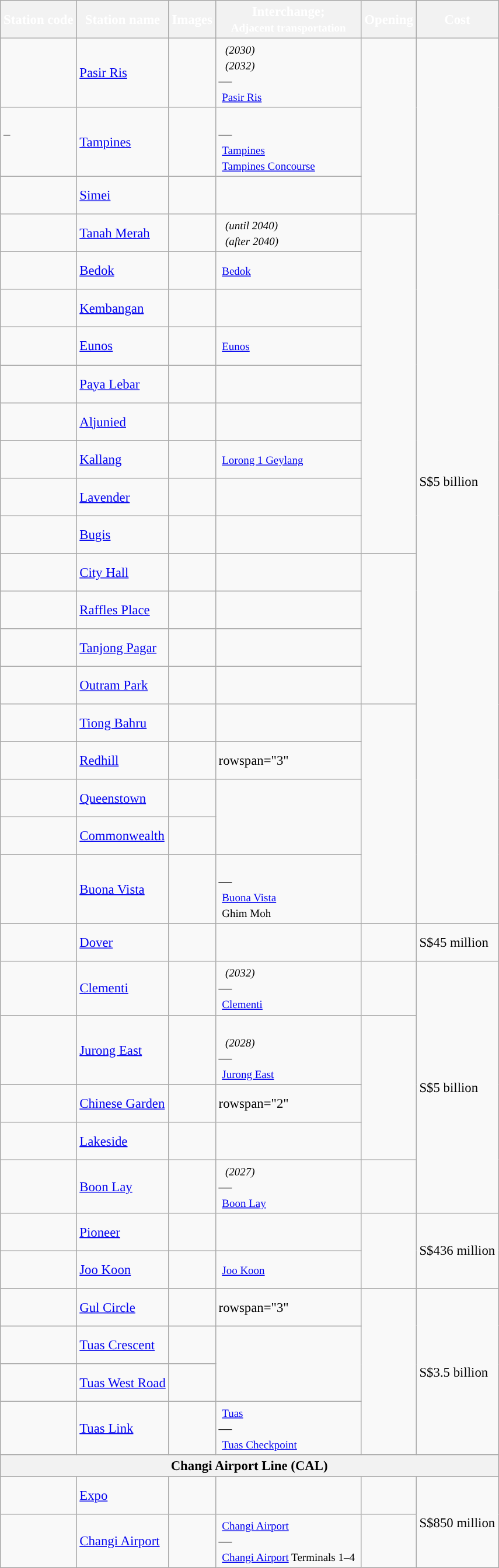<table class="wikitable" style="color: black; border-collapse: collapse; font-size: 95%">
<tr>
<th scope="col" style="color: white; background:#">Station code</th>
<th scope="col" style="color: white; background:#">Station name</th>
<th scope="col" style="color: white; background:#">Images</th>
<th scope="col" style="color: white; background:#">Interchange;<br><small>Adjacent transportation</small></th>
<th scope="col" style="color: white; background:#">Opening</th>
<th scope="col" style="color: white; background:#">Cost</th>
</tr>
<tr>
<td scope="row"> <br>  <br>  </td>
<td><a href='#'>Pasir Ris</a></td>
<td></td>
<td>  <small><em>(2030)</em></small> <br>   <small><em>(2032)</em></small><br> ― <br> <small><a href='#'>Pasir Ris</a></small></td>
<td rowspan="3"></td>
<td rowspan="21">S$5 billion</td>
</tr>
<tr>
<td scope="row">– <br>   </td>
<td><a href='#'>Tampines</a></td>
<td></td>
<td>  <br> ― <br> <small><a href='#'>Tampines</a></small><br> <small><a href='#'>Tampines Concourse</a></small></td>
</tr>
<tr>
<td scope="row"> <br>  </td>
<td><a href='#'>Simei</a></td>
<td></td>
<td></td>
</tr>
<tr>
<td scope="row"> <br> </td>
<td><a href='#'>Tanah Merah</a></td>
<td></td>
<td>  <small><em>(until 2040)</em></small> <br>   <small><em>(after 2040)</em></small></td>
<td rowspan="9"></td>
</tr>
<tr>
<td scope="row"> <br>  </td>
<td><a href='#'>Bedok</a></td>
<td></td>
<td> <small><a href='#'>Bedok</a></small></td>
</tr>
<tr>
<td scope="row"> <br>  </td>
<td><a href='#'>Kembangan</a></td>
<td></td>
<td></td>
</tr>
<tr>
<td scope="row"> <br>  </td>
<td><a href='#'>Eunos</a></td>
<td></td>
<td> <small><a href='#'>Eunos</a></small></td>
</tr>
<tr>
<td scope="row"> <br>  </td>
<td><a href='#'>Paya Lebar</a></td>
<td></td>
<td> </td>
</tr>
<tr>
<td scope="row"> <br>  </td>
<td><a href='#'>Aljunied</a></td>
<td></td>
<td></td>
</tr>
<tr .>
<td scope="row"> <br>  </td>
<td><a href='#'>Kallang</a></td>
<td></td>
<td> <small><a href='#'>Lorong 1 Geylang</a></small></td>
</tr>
<tr>
<td scope="row"> <br>   </td>
<td><a href='#'>Lavender</a></td>
<td></td>
<td></td>
</tr>
<tr>
<td scope="row"> <br>   </td>
<td><a href='#'>Bugis</a></td>
<td></td>
<td> </td>
</tr>
<tr>
<td scope="row"> <br>   </td>
<td><a href='#'>City Hall</a></td>
<td></td>
<td> </td>
<td rowspan="4"></td>
</tr>
<tr>
<td scope="row"> <br>   </td>
<td><a href='#'>Raffles Place</a></td>
<td></td>
<td> </td>
</tr>
<tr>
<td scope="row"> <br>  </td>
<td><a href='#'>Tanjong Pagar</a></td>
<td></td>
<td></td>
</tr>
<tr>
<td scope="row"> <br>   </td>
<td><a href='#'>Outram Park</a></td>
<td></td>
<td>  <br>   </td>
</tr>
<tr>
<td scope="row"> <br>   </td>
<td><a href='#'>Tiong Bahru</a></td>
<td></td>
<td></td>
<td rowspan="5"></td>
</tr>
<tr>
<td scope="row"> <br>  </td>
<td><a href='#'>Redhill</a></td>
<td></td>
<td>rowspan="3" </td>
</tr>
<tr>
<td scope="row"> <br>  </td>
<td><a href='#'>Queenstown</a></td>
<td></td>
</tr>
<tr>
<td scope="row"> <br>  </td>
<td><a href='#'>Commonwealth</a></td>
<td></td>
</tr>
<tr>
<td scope="row"> <br>   </td>
<td><a href='#'>Buona Vista</a></td>
<td></td>
<td> <br> ― <br> <small><a href='#'>Buona Vista</a></small><br> <small>Ghim Moh</small></td>
</tr>
<tr>
<td scope="row"> <br>  </td>
<td><a href='#'>Dover</a></td>
<td></td>
<td></td>
<td></td>
<td>S$45 million</td>
</tr>
<tr>
<td scope="row"> <br>  </td>
<td><a href='#'>Clementi</a></td>
<td></td>
<td>  <small><em>(2032)</em></small><br> ― <br> <small><a href='#'>Clementi</a></small></td>
<td></td>
<td rowspan="5">S$5 billion</td>
</tr>
<tr>
<td scope="row"> <br>  <br>  </td>
<td><a href='#'>Jurong East</a></td>
<td></td>
<td>  <br>   <small><em>(2028)</em></small><br> ― <br> <small><a href='#'>Jurong East</a></small></td>
<td rowspan="3"></td>
</tr>
<tr>
<td scope="row"> <br>  </td>
<td><a href='#'>Chinese Garden</a></td>
<td></td>
<td>rowspan="2" </td>
</tr>
<tr>
<td scope="row"> <br>  </td>
<td><a href='#'>Lakeside</a></td>
<td></td>
</tr>
<tr>
<td scope="row"> <br>  </td>
<td><a href='#'>Boon Lay</a></td>
<td></td>
<td>  <small><em>(2027)</em></small><br> ― <br> <small><a href='#'>Boon Lay</a></small></td>
<td></td>
</tr>
<tr>
<td scope="row"> <br>  </td>
<td><a href='#'>Pioneer</a></td>
<td></td>
<td></td>
<td rowspan="2"></td>
<td rowspan="2">S$436 million</td>
</tr>
<tr>
<td scope="row"> <br>  </td>
<td><a href='#'>Joo Koon</a></td>
<td></td>
<td> <small><a href='#'>Joo Koon</a></small></td>
</tr>
<tr>
<td scope="row"> <br>  </td>
<td><a href='#'>Gul Circle</a></td>
<td></td>
<td>rowspan="3" </td>
<td rowspan="4"></td>
<td rowspan="4">S$3.5 billion</td>
</tr>
<tr>
<td scope="row"> <br>  </td>
<td><a href='#'>Tuas Crescent</a></td>
<td></td>
</tr>
<tr>
<td scope="row"> <br>  </td>
<td><a href='#'>Tuas West Road</a></td>
<td></td>
</tr>
<tr>
<td scope="row"> <br>  <br>  </td>
<td><a href='#'>Tuas Link</a></td>
<td></td>
<td> <small><a href='#'>Tuas</a></small><br> ― <br> <small><a href='#'>Tuas Checkpoint</a></small> </td>
</tr>
<tr>
<th colspan="6">Changi Airport Line (CAL)</th>
</tr>
<tr>
<td scope="row"> <br>  </td>
<td><a href='#'>Expo</a></td>
<td></td>
<td> </td>
<td></td>
<td rowspan="2">S$850 million</td>
</tr>
<tr>
<td scope="row"> <br>  <br> </td>
<td><a href='#'>Changi Airport</a></td>
<td></td>
<td> <small><a href='#'>Changi Airport</a></small><br> ― <br> <small><a href='#'>Changi Airport</a> Terminals 1–4</small> </td>
<td></td>
</tr>
</table>
